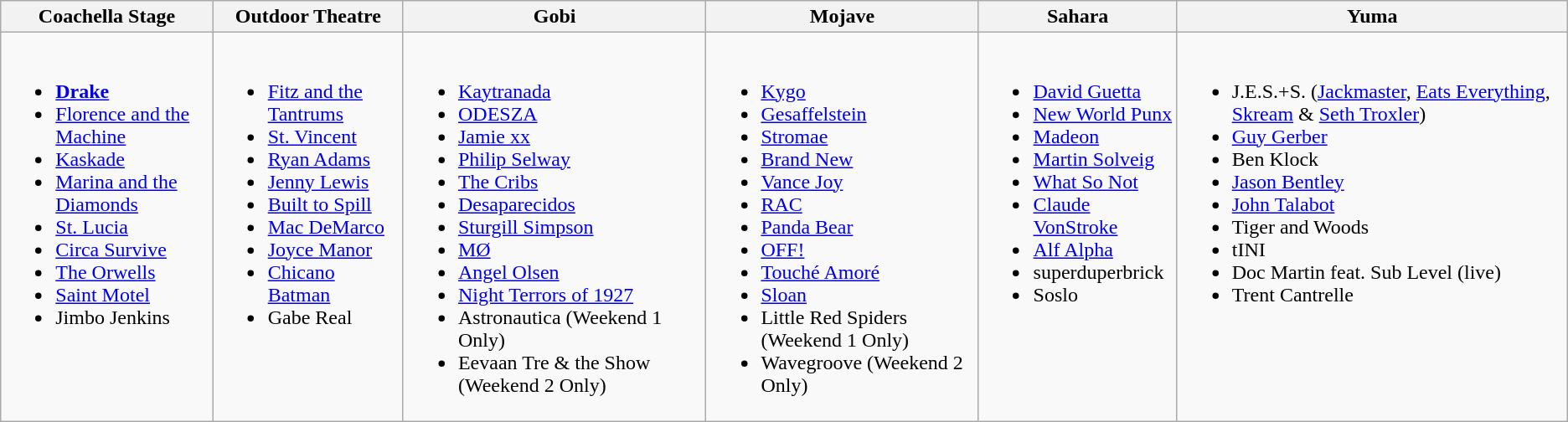<table class="wikitable">
<tr>
<th>Coachella Stage</th>
<th>Outdoor Theatre</th>
<th>Gobi</th>
<th>Mojave</th>
<th>Sahara</th>
<th>Yuma</th>
</tr>
<tr valign="top">
<td><br><ul><li><strong><a href='#'>Drake</a></strong></li><li><a href='#'>Florence and the Machine</a></li><li><a href='#'>Kaskade</a></li><li><a href='#'>Marina and the Diamonds</a></li><li><a href='#'>St. Lucia</a></li><li><a href='#'>Circa Survive</a></li><li><a href='#'>The Orwells</a></li><li><a href='#'>Saint Motel</a></li><li>Jimbo Jenkins</li></ul></td>
<td><br><ul><li><a href='#'>Fitz and the Tantrums</a></li><li><a href='#'>St. Vincent</a></li><li><a href='#'>Ryan Adams</a></li><li><a href='#'>Jenny Lewis</a></li><li><a href='#'>Built to Spill</a></li><li><a href='#'>Mac DeMarco</a></li><li><a href='#'>Joyce Manor</a></li><li><a href='#'>Chicano Batman</a></li><li>Gabe Real</li></ul></td>
<td><br><ul><li><a href='#'>Kaytranada</a></li><li><a href='#'>ODESZA</a></li><li><a href='#'>Jamie xx</a></li><li><a href='#'>Philip Selway</a></li><li><a href='#'>The Cribs</a></li><li><a href='#'>Desaparecidos</a></li><li><a href='#'>Sturgill Simpson</a></li><li><a href='#'>MØ</a></li><li><a href='#'>Angel Olsen</a></li><li><a href='#'>Night Terrors of 1927</a></li><li>Astronautica (Weekend 1 Only)</li><li>Eevaan Tre & the Show (Weekend 2 Only)</li></ul></td>
<td><br><ul><li><a href='#'>Kygo</a></li><li><a href='#'>Gesaffelstein</a></li><li><a href='#'>Stromae</a></li><li><a href='#'>Brand New</a></li><li><a href='#'>Vance Joy</a></li><li><a href='#'>RAC</a></li><li><a href='#'>Panda Bear</a></li><li><a href='#'>OFF!</a></li><li><a href='#'>Touché Amoré</a></li><li><a href='#'>Sloan</a></li><li>Little Red Spiders (Weekend 1 Only)</li><li>Wavegroove (Weekend 2 Only)</li></ul></td>
<td><br><ul><li><a href='#'>David Guetta</a></li><li><a href='#'>New World Punx</a></li><li><a href='#'>Madeon</a></li><li><a href='#'>Martin Solveig</a></li><li><a href='#'>What So Not</a></li><li><a href='#'>Claude VonStroke</a></li><li><a href='#'>Alf Alpha</a></li><li>superduperbrick</li><li>Soslo</li></ul></td>
<td><br><ul><li>J.E.S.+S. (<a href='#'>Jackmaster</a>, <a href='#'>Eats Everything</a>, <a href='#'>Skream</a> & <a href='#'>Seth Troxler</a>)</li><li><a href='#'>Guy Gerber</a></li><li>Ben Klock</li><li><a href='#'>Jason Bentley</a></li><li><a href='#'>John Talabot</a></li><li>Tiger and Woods</li><li>tINI</li><li>Doc Martin feat. Sub Level (live)</li><li>Trent Cantrelle</li></ul></td>
</tr>
</table>
